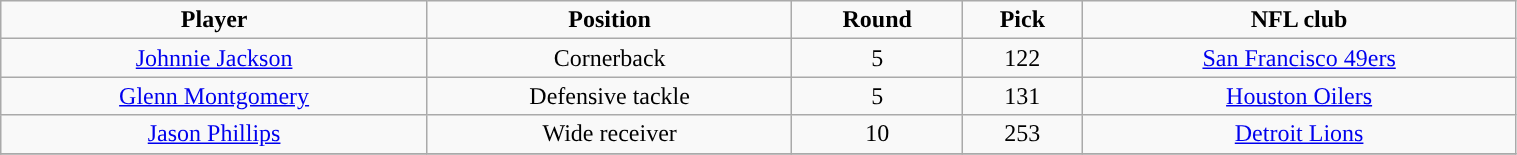<table class="wikitable" width="80%">
<tr align="center">
<td><strong>Player</strong></td>
<td><strong>Position</strong></td>
<td><strong>Round</strong></td>
<td><strong>Pick</strong></td>
<td><strong>NFL club</strong></td>
</tr>
<tr align="center" bgcolor="">
<td><a href='#'>Johnnie Jackson</a></td>
<td>Cornerback</td>
<td>5</td>
<td>122</td>
<td><a href='#'>San Francisco 49ers</a></td>
</tr>
<tr align="center" bgcolor="">
<td><a href='#'>Glenn Montgomery</a></td>
<td>Defensive tackle</td>
<td>5</td>
<td>131</td>
<td><a href='#'>Houston Oilers</a></td>
</tr>
<tr align="center" bgcolor="">
<td><a href='#'>Jason Phillips</a></td>
<td>Wide receiver</td>
<td>10</td>
<td>253</td>
<td><a href='#'>Detroit Lions</a></td>
</tr>
<tr align="center" bgcolor="">
</tr>
</table>
